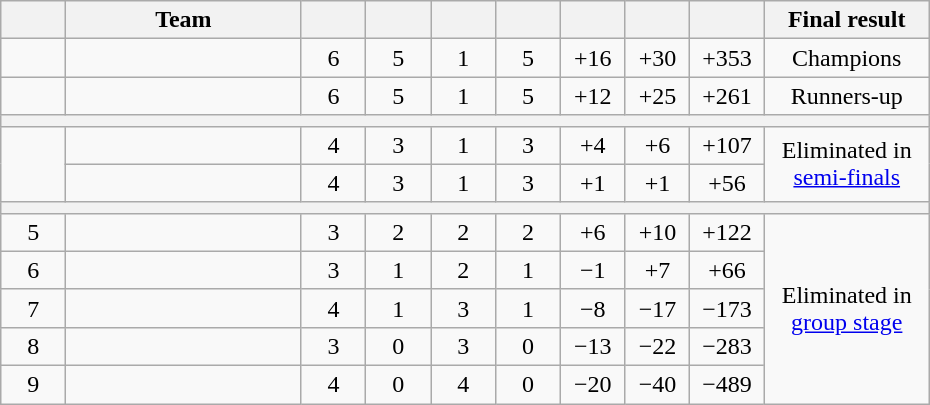<table class=wikitable style="text-align:center;" width=620>
<tr>
<th width=5.5%></th>
<th width=20%>Team</th>
<th width=5.5%></th>
<th width=5.5%></th>
<th width=5.5%></th>
<th width=5.5%></th>
<th width=5.5%></th>
<th width=5.5%></th>
<th width=5.5%></th>
<th width=14%>Final result</th>
</tr>
<tr>
<td></td>
<td align="left"></td>
<td>6</td>
<td>5</td>
<td>1</td>
<td>5</td>
<td>+16</td>
<td>+30</td>
<td>+353</td>
<td>Champions</td>
</tr>
<tr>
<td></td>
<td align="left"></td>
<td>6</td>
<td>5</td>
<td>1</td>
<td>5</td>
<td>+12</td>
<td>+25</td>
<td>+261</td>
<td>Runners-up</td>
</tr>
<tr>
<th colspan="10"></th>
</tr>
<tr>
<td rowspan="2"></td>
<td align="left"></td>
<td>4</td>
<td>3</td>
<td>1</td>
<td>3</td>
<td>+4</td>
<td>+6</td>
<td>+107</td>
<td rowspan="2">Eliminated in <a href='#'>semi-finals</a></td>
</tr>
<tr>
<td align="left"></td>
<td>4</td>
<td>3</td>
<td>1</td>
<td>3</td>
<td>+1</td>
<td>+1</td>
<td>+56</td>
</tr>
<tr>
<th colspan="10"></th>
</tr>
<tr>
<td>5</td>
<td align="left"></td>
<td>3</td>
<td>2</td>
<td>2</td>
<td>2</td>
<td>+6</td>
<td>+10</td>
<td>+122</td>
<td rowspan="5">Eliminated in <a href='#'>group stage</a></td>
</tr>
<tr>
<td>6</td>
<td align="left"></td>
<td>3</td>
<td>1</td>
<td>2</td>
<td>1</td>
<td>−1</td>
<td>+7</td>
<td>+66</td>
</tr>
<tr>
<td>7</td>
<td align="left"></td>
<td>4</td>
<td>1</td>
<td>3</td>
<td>1</td>
<td>−8</td>
<td>−17</td>
<td>−173</td>
</tr>
<tr>
<td>8</td>
<td align="left"></td>
<td>3</td>
<td>0</td>
<td>3</td>
<td>0</td>
<td>−13</td>
<td>−22</td>
<td>−283</td>
</tr>
<tr>
<td>9</td>
<td align="left"></td>
<td>4</td>
<td>0</td>
<td>4</td>
<td>0</td>
<td>−20</td>
<td>−40</td>
<td>−489</td>
</tr>
</table>
